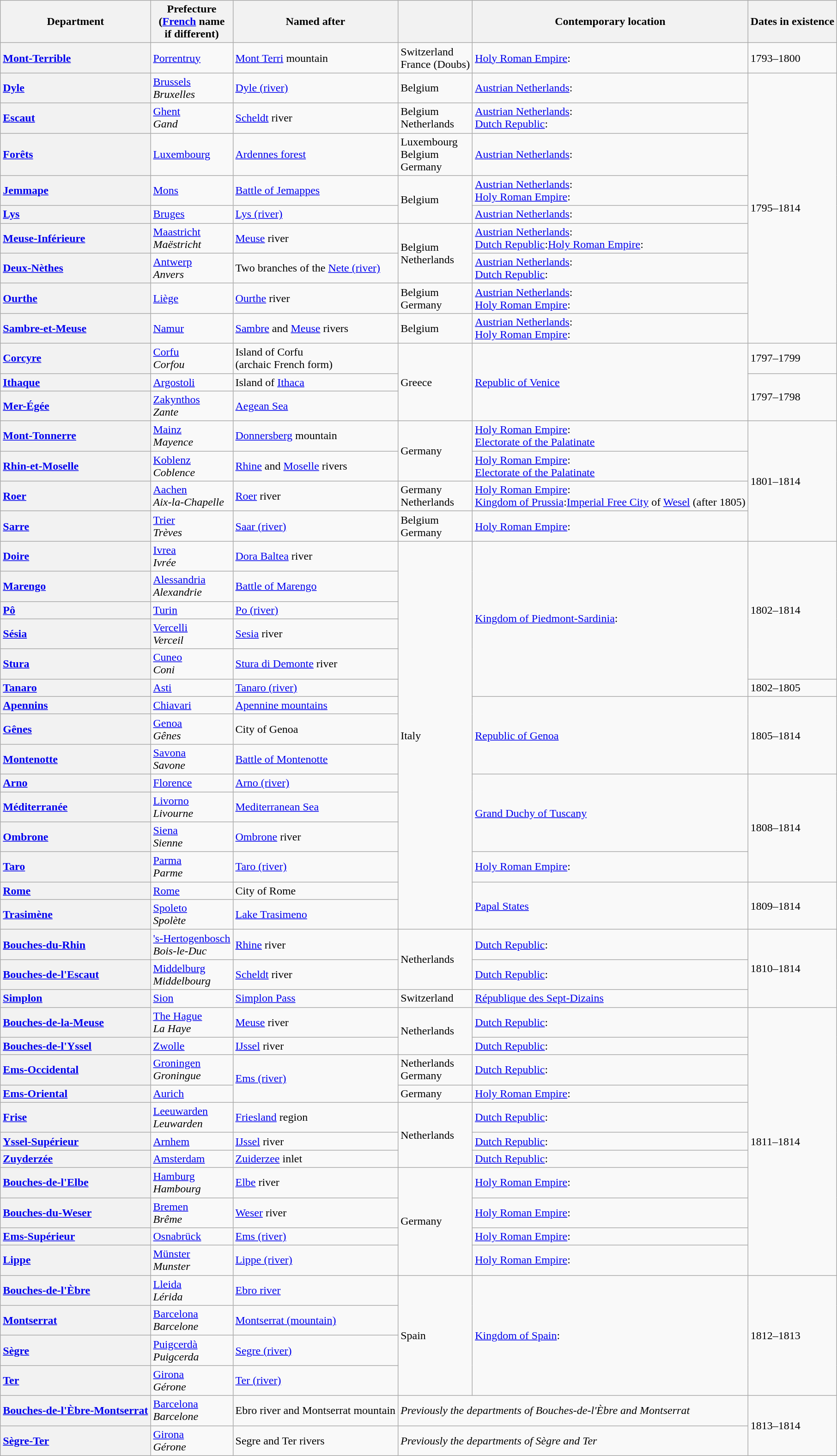<table class="wikitable">
<tr>
<th scope="col">Department</th>
<th scope="col">Prefecture<br>(<a href='#'>French</a> name<br> if different)</th>
<th scope="col">Named after</th>
<th scope="col"></th>
<th scope="col">Contemporary location</th>
<th scope="col">Dates in existence</th>
</tr>
<tr>
<th scope="row" style="text-align: left;"><a href='#'>Mont-Terrible</a></th>
<td><a href='#'>Porrentruy</a></td>
<td><a href='#'>Mont Terri</a> mountain</td>
<td>Switzerland<br>France (Doubs)</td>
<td><a href='#'>Holy Roman Empire</a>:<br></td>
<td>1793–1800</td>
</tr>
<tr>
<th scope="row" style="text-align: left;"><a href='#'>Dyle</a></th>
<td><a href='#'>Brussels</a><br><em>Bruxelles</em></td>
<td><a href='#'>Dyle (river)</a></td>
<td>Belgium</td>
<td><a href='#'>Austrian Netherlands</a>:<br></td>
<td rowspan="9">1795–1814</td>
</tr>
<tr>
<th scope="row" style="text-align: left;"><a href='#'>Escaut</a></th>
<td><a href='#'>Ghent</a> <br><em>Gand</em></td>
<td><a href='#'>Scheldt</a> river</td>
<td>Belgium<br>Netherlands</td>
<td><a href='#'>Austrian Netherlands</a>:<br><a href='#'>Dutch Republic</a>:</td>
</tr>
<tr>
<th scope="row" style="text-align: left;"><a href='#'>Forêts</a></th>
<td><a href='#'>Luxembourg</a></td>
<td><a href='#'>Ardennes forest</a></td>
<td>Luxembourg<br>Belgium<br>Germany</td>
<td><a href='#'>Austrian Netherlands</a>:<br></td>
</tr>
<tr>
<th scope="row" style="text-align: left;"><a href='#'>Jemmape</a></th>
<td><a href='#'>Mons</a></td>
<td><a href='#'>Battle of Jemappes</a></td>
<td rowspan="2">Belgium</td>
<td><a href='#'>Austrian Netherlands</a>:<br><a href='#'>Holy Roman Empire</a>:</td>
</tr>
<tr>
<th scope="row" style="text-align: left;"><a href='#'>Lys</a></th>
<td><a href='#'>Bruges</a></td>
<td><a href='#'>Lys (river)</a></td>
<td><a href='#'>Austrian Netherlands</a>:<br></td>
</tr>
<tr>
<th scope="row" style="text-align: left;"><a href='#'>Meuse-Inférieure</a></th>
<td><a href='#'>Maastricht</a> <br><em>Maëstricht</em></td>
<td><a href='#'>Meuse</a> river</td>
<td rowspan="2">Belgium<br>Netherlands</td>
<td><a href='#'>Austrian Netherlands</a>:<br><a href='#'>Dutch Republic</a>:<a href='#'>Holy Roman Empire</a>:</td>
</tr>
<tr>
<th scope="row" style="text-align: left;"><a href='#'>Deux-Nèthes</a></th>
<td><a href='#'>Antwerp</a> <br><em>Anvers</em></td>
<td>Two branches of the <a href='#'>Nete (river)</a></td>
<td><a href='#'>Austrian Netherlands</a>:<br><a href='#'>Dutch Republic</a>:</td>
</tr>
<tr>
<th scope="row" style="text-align: left;"><a href='#'>Ourthe</a></th>
<td><a href='#'>Liège</a></td>
<td><a href='#'>Ourthe</a> river</td>
<td>Belgium<br>Germany</td>
<td><a href='#'>Austrian Netherlands</a>:<br><a href='#'>Holy Roman Empire</a>:</td>
</tr>
<tr>
<th scope="row" style="text-align: left;"><a href='#'>Sambre-et-Meuse</a></th>
<td><a href='#'>Namur</a></td>
<td><a href='#'>Sambre</a> and <a href='#'>Meuse</a> rivers</td>
<td>Belgium</td>
<td><a href='#'>Austrian Netherlands</a>:<br><a href='#'>Holy Roman Empire</a>:</td>
</tr>
<tr>
<th scope="row" style="text-align: left;"><a href='#'>Corcyre</a></th>
<td><a href='#'>Corfu</a> <br><em>Corfou</em></td>
<td>Island of Corfu <br>(archaic French form)</td>
<td rowspan="3">Greece</td>
<td rowspan="3"><a href='#'>Republic of Venice</a></td>
<td>1797–1799</td>
</tr>
<tr>
<th scope="row" style="text-align: left;"><a href='#'>Ithaque</a></th>
<td><a href='#'>Argostoli</a></td>
<td>Island of <a href='#'>Ithaca</a></td>
<td rowspan="2">1797–1798</td>
</tr>
<tr>
<th scope="row" style="text-align: left;"><a href='#'>Mer-Égée</a></th>
<td><a href='#'>Zakynthos</a><br><em>Zante</em></td>
<td><a href='#'>Aegean Sea</a></td>
</tr>
<tr>
<th scope="row" style="text-align: left;"><a href='#'>Mont-Tonnerre</a></th>
<td><a href='#'>Mainz</a><br><em>Mayence</em></td>
<td><a href='#'>Donnersberg</a> mountain</td>
<td rowspan="2">Germany</td>
<td><a href='#'>Holy Roman Empire</a>:<br><a href='#'>Electorate of the Palatinate</a></td>
<td rowspan="4">1801–1814</td>
</tr>
<tr>
<th scope="row" style="text-align: left;"><a href='#'>Rhin-et-Moselle</a></th>
<td><a href='#'>Koblenz</a><br><em>Coblence</em></td>
<td><a href='#'>Rhine</a> and <a href='#'>Moselle</a> rivers</td>
<td><a href='#'>Holy Roman Empire</a>:<br><a href='#'>Electorate of the Palatinate</a></td>
</tr>
<tr>
<th scope="row" style="text-align: left;"><a href='#'>Roer</a></th>
<td><a href='#'>Aachen</a><br><em>Aix-la-Chapelle</em></td>
<td><a href='#'>Roer</a> river</td>
<td>Germany<br>Netherlands</td>
<td><a href='#'>Holy Roman Empire</a>:<br><a href='#'>Kingdom of Prussia</a>:<a href='#'>Imperial Free City</a> of <a href='#'>Wesel</a> (after 1805)</td>
</tr>
<tr>
<th scope="row" style="text-align: left;"><a href='#'>Sarre</a></th>
<td><a href='#'>Trier</a><br><em>Trèves</em></td>
<td><a href='#'>Saar (river)</a></td>
<td>Belgium<br>Germany</td>
<td><a href='#'>Holy Roman Empire</a>:<br></td>
</tr>
<tr>
<th scope="row" style="text-align: left;"><a href='#'>Doire</a></th>
<td><a href='#'>Ivrea</a> <br><em>Ivrée</em></td>
<td><a href='#'>Dora Baltea</a> river</td>
<td rowspan="15">Italy</td>
<td rowspan="6"><a href='#'>Kingdom of Piedmont-Sardinia</a>:<br></td>
<td rowspan="5">1802–1814</td>
</tr>
<tr>
<th scope="row" style="text-align: left;"><a href='#'>Marengo</a></th>
<td><a href='#'>Alessandria</a><br><em>Alexandrie</em></td>
<td><a href='#'>Battle of Marengo</a></td>
</tr>
<tr>
<th scope="row" style="text-align: left;"><a href='#'>Pô</a></th>
<td><a href='#'>Turin</a></td>
<td><a href='#'>Po (river)</a></td>
</tr>
<tr>
<th scope="row" style="text-align: left;"><a href='#'>Sésia</a></th>
<td><a href='#'>Vercelli</a><br><em>Verceil</em></td>
<td><a href='#'>Sesia</a> river</td>
</tr>
<tr>
<th scope="row" style="text-align: left;"><a href='#'>Stura</a></th>
<td><a href='#'>Cuneo</a><br><em>Coni</em></td>
<td><a href='#'>Stura di Demonte</a> river</td>
</tr>
<tr>
<th scope="row" style="text-align: left;"><a href='#'>Tanaro</a></th>
<td><a href='#'>Asti</a></td>
<td><a href='#'>Tanaro (river)</a></td>
<td>1802–1805</td>
</tr>
<tr>
<th scope="row" style="text-align: left;"><a href='#'>Apennins</a></th>
<td><a href='#'>Chiavari</a></td>
<td><a href='#'>Apennine mountains</a></td>
<td rowspan="3"><a href='#'>Republic of Genoa</a></td>
<td rowspan="3">1805–1814</td>
</tr>
<tr>
<th scope="row" style="text-align: left;"><a href='#'>Gênes</a></th>
<td><a href='#'>Genoa</a><br><em>Gênes</em></td>
<td>City of Genoa</td>
</tr>
<tr>
<th scope="row" style="text-align: left;"><a href='#'>Montenotte</a></th>
<td><a href='#'>Savona</a><br><em>Savone</em></td>
<td><a href='#'>Battle of Montenotte</a></td>
</tr>
<tr>
<th scope="row" style="text-align: left;"><a href='#'>Arno</a></th>
<td><a href='#'>Florence</a></td>
<td><a href='#'>Arno (river)</a></td>
<td rowspan="3"><a href='#'>Grand Duchy of Tuscany</a></td>
<td rowspan="4">1808–1814</td>
</tr>
<tr>
<th scope="row" style="text-align: left;"><a href='#'>Méditerranée</a></th>
<td><a href='#'>Livorno</a><br><em>Livourne</em></td>
<td><a href='#'>Mediterranean Sea</a></td>
</tr>
<tr>
<th scope="row" style="text-align: left;"><a href='#'>Ombrone</a></th>
<td><a href='#'>Siena</a><br><em>Sienne</em></td>
<td><a href='#'>Ombrone</a> river</td>
</tr>
<tr>
<th scope="row" style="text-align: left;"><a href='#'>Taro</a></th>
<td><a href='#'>Parma</a><br><em>Parme</em></td>
<td><a href='#'>Taro (river)</a></td>
<td><a href='#'>Holy Roman Empire</a>:<br></td>
</tr>
<tr>
<th scope="row" style="text-align: left;"><a href='#'>Rome</a></th>
<td><a href='#'>Rome</a></td>
<td>City of Rome</td>
<td rowspan="2"><a href='#'>Papal States</a></td>
<td rowspan="2">1809–1814</td>
</tr>
<tr>
<th scope="row" style="text-align: left;"><a href='#'>Trasimène</a></th>
<td><a href='#'>Spoleto</a><br><em>Spolète</em></td>
<td><a href='#'>Lake Trasimeno</a></td>
</tr>
<tr>
<th scope="row" style="text-align: left;"><a href='#'>Bouches-du-Rhin</a></th>
<td><a href='#'>'s-Hertogenbosch</a><br><em>Bois-le-Duc</em></td>
<td><a href='#'>Rhine</a> river</td>
<td rowspan="2">Netherlands</td>
<td><a href='#'>Dutch Republic</a>:<br></td>
<td rowspan="3">1810–1814</td>
</tr>
<tr>
<th scope="row" style="text-align: left;"><a href='#'>Bouches-de-l'Escaut</a></th>
<td><a href='#'>Middelburg</a><br><em>Middelbourg</em></td>
<td><a href='#'>Scheldt</a> river</td>
<td><a href='#'>Dutch Republic</a>:<br></td>
</tr>
<tr>
<th scope="row" style="text-align: left;"><a href='#'>Simplon</a></th>
<td><a href='#'>Sion</a></td>
<td><a href='#'>Simplon Pass</a></td>
<td>Switzerland</td>
<td><a href='#'>République des Sept-Dizains</a></td>
</tr>
<tr>
<th scope="row" style="text-align: left;"><a href='#'>Bouches-de-la-Meuse</a></th>
<td><a href='#'>The Hague</a><br><em>La Haye</em></td>
<td><a href='#'>Meuse</a> river</td>
<td rowspan="2">Netherlands</td>
<td><a href='#'>Dutch Republic</a>:<br></td>
<td rowspan="11">1811–1814</td>
</tr>
<tr>
<th scope="row" style="text-align: left;"><a href='#'>Bouches-de-l'Yssel</a></th>
<td><a href='#'>Zwolle</a></td>
<td><a href='#'>IJssel</a> river</td>
<td><a href='#'>Dutch Republic</a>:<br></td>
</tr>
<tr>
<th scope="row" style="text-align: left;"><a href='#'>Ems-Occidental</a></th>
<td><a href='#'>Groningen</a><br><em>Groningue</em></td>
<td rowspan="2"><a href='#'>Ems (river)</a></td>
<td>Netherlands<br>Germany</td>
<td><a href='#'>Dutch Republic</a>:<br></td>
</tr>
<tr>
<th scope="row" style="text-align: left;"><a href='#'>Ems-Oriental</a></th>
<td><a href='#'>Aurich</a></td>
<td>Germany</td>
<td><a href='#'>Holy Roman Empire</a>:<br></td>
</tr>
<tr>
<th scope="row" style="text-align: left;"><a href='#'>Frise</a></th>
<td><a href='#'>Leeuwarden</a><br><em>Leuwarden</em></td>
<td><a href='#'>Friesland</a> region</td>
<td rowspan="3">Netherlands</td>
<td><a href='#'>Dutch Republic</a>:<br></td>
</tr>
<tr>
<th scope="row" style="text-align: left;"><a href='#'>Yssel-Supérieur</a></th>
<td><a href='#'>Arnhem</a></td>
<td><a href='#'>IJssel</a> river</td>
<td><a href='#'>Dutch Republic</a>:<br></td>
</tr>
<tr>
<th scope="row" style="text-align: left;"><a href='#'>Zuyderzée</a></th>
<td><a href='#'>Amsterdam</a></td>
<td><a href='#'>Zuiderzee</a> inlet</td>
<td><a href='#'>Dutch Republic</a>:<br></td>
</tr>
<tr>
<th scope="row" style="text-align: left;"><a href='#'>Bouches-de-l'Elbe</a></th>
<td><a href='#'>Hamburg</a><br> <em>Hambourg</em></td>
<td><a href='#'>Elbe</a> river</td>
<td rowspan="4">Germany</td>
<td><a href='#'>Holy Roman Empire</a>:<br></td>
</tr>
<tr>
<th scope="row" style="text-align: left;"><a href='#'>Bouches-du-Weser</a></th>
<td><a href='#'>Bremen</a><br><em>Brême</em></td>
<td><a href='#'>Weser</a> river</td>
<td><a href='#'>Holy Roman Empire</a>:<br></td>
</tr>
<tr>
<th scope="row" style="text-align: left;"><a href='#'>Ems-Supérieur</a></th>
<td><a href='#'>Osnabrück</a></td>
<td><a href='#'>Ems (river)</a></td>
<td><a href='#'>Holy Roman Empire</a>:<br></td>
</tr>
<tr>
<th scope="row" style="text-align: left;"><a href='#'>Lippe</a></th>
<td><a href='#'>Münster</a><br><em>Munster</em></td>
<td><a href='#'>Lippe (river)</a></td>
<td><a href='#'>Holy Roman Empire</a>:<br></td>
</tr>
<tr>
<th scope="row" style="text-align: left;"><a href='#'>Bouches-de-l'Èbre</a></th>
<td><a href='#'>Lleida</a><br><em>Lérida</em></td>
<td><a href='#'>Ebro river</a></td>
<td rowspan="4">Spain</td>
<td rowspan="4"><a href='#'>Kingdom of Spain</a>:<br></td>
<td rowspan="4">1812–1813</td>
</tr>
<tr>
<th scope="row" style="text-align: left;"><a href='#'>Montserrat</a></th>
<td><a href='#'>Barcelona</a><br><em>Barcelone</em></td>
<td><a href='#'>Montserrat (mountain)</a></td>
</tr>
<tr>
<th scope="row" style="text-align: left;"><a href='#'>Sègre</a></th>
<td><a href='#'>Puigcerdà</a><br><em>Puigcerda</em></td>
<td><a href='#'>Segre (river)</a></td>
</tr>
<tr>
<th scope="row" style="text-align: left;"><a href='#'>Ter</a></th>
<td><a href='#'>Girona</a><br><em>Gérone</em></td>
<td><a href='#'>Ter (river)</a></td>
</tr>
<tr>
<th scope="row" style="text-align: left;"><a href='#'>Bouches-de-l'Èbre-Montserrat</a></th>
<td><a href='#'>Barcelona</a><br><em>Barcelone</em></td>
<td>Ebro river and Montserrat mountain</td>
<td colspan="2"><em>Previously the departments of Bouches-de-l'Èbre and Montserrat</em></td>
<td rowspan="2">1813–1814</td>
</tr>
<tr>
<th scope="row" style="text-align: left;"><a href='#'>Sègre-Ter</a></th>
<td><a href='#'>Girona</a><br><em>Gérone</em></td>
<td>Segre and Ter rivers</td>
<td colspan="2"><em>Previously the departments of Sègre and Ter</em></td>
</tr>
</table>
